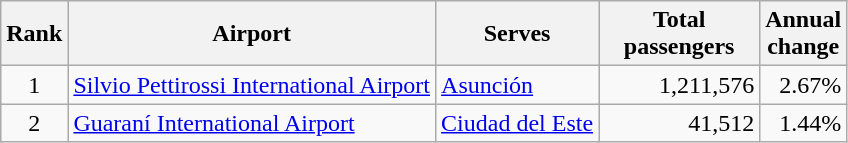<table class="wikitable sortable">
<tr>
<th>Rank</th>
<th>Airport</th>
<th>Serves</th>
<th style="width:100px">Total<br>passengers</th>
<th>Annual<br>change</th>
</tr>
<tr>
<td align="center">1</td>
<td><a href='#'>Silvio Pettirossi International Airport</a></td>
<td><a href='#'>Asunción</a></td>
<td align="right">1,211,576</td>
<td align="right">2.67%</td>
</tr>
<tr>
<td align="center">2</td>
<td><a href='#'>Guaraní International Airport</a></td>
<td><a href='#'>Ciudad del Este</a></td>
<td align="right">41,512</td>
<td align="right">1.44%</td>
</tr>
</table>
